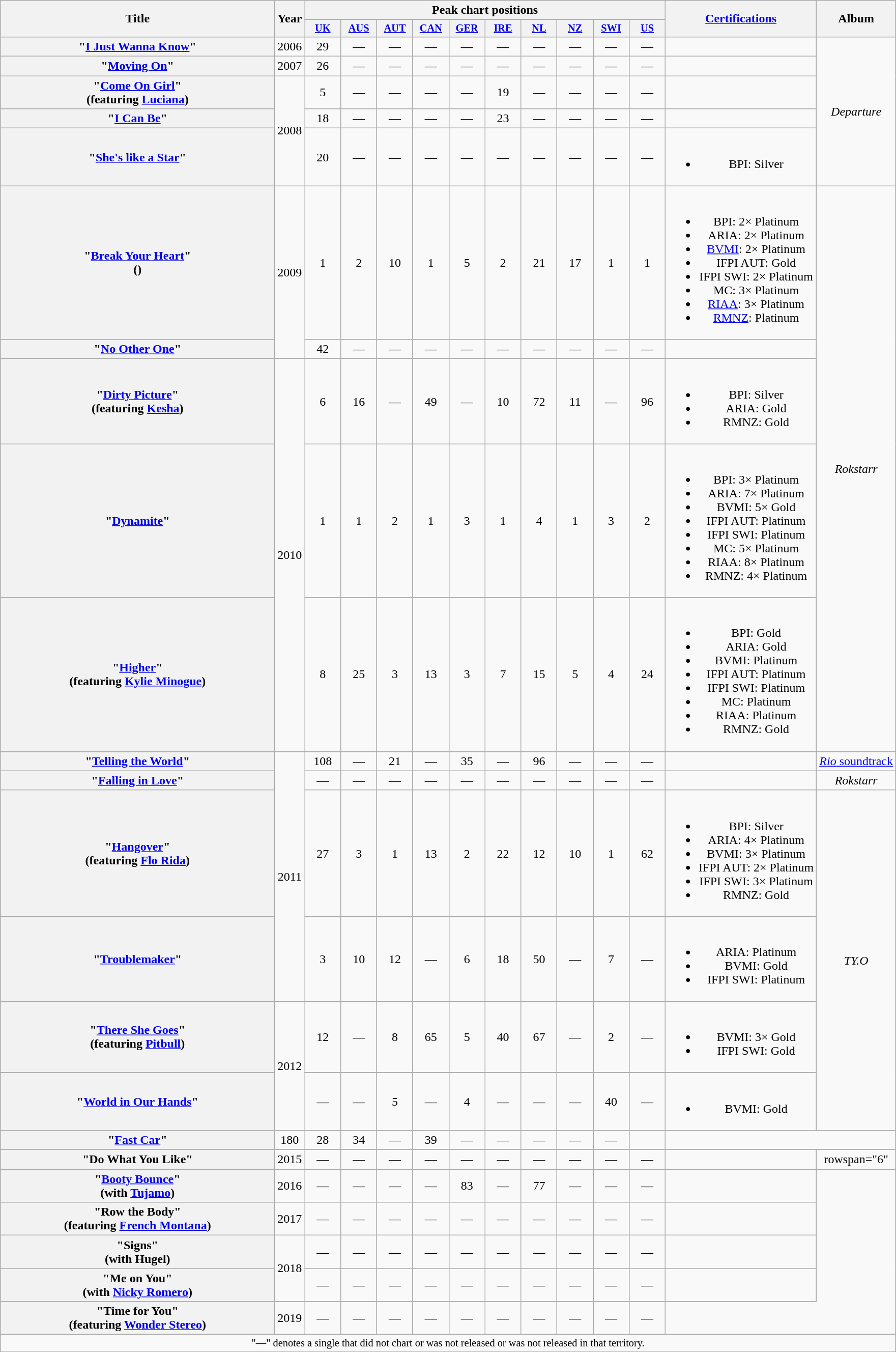<table class="wikitable plainrowheaders" style="text-align:center;">
<tr>
<th scope="col" rowspan="2" style="width:22em;">Title</th>
<th scope="col" rowspan="2" style="width:1em;">Year</th>
<th scope="col" colspan="10">Peak chart positions</th>
<th scope="col" rowspan="2"><a href='#'>Certifications</a></th>
<th scope="col" rowspan="2">Album</th>
</tr>
<tr>
<th scope="col" style="width:3em;font-size:85%;"><a href='#'>UK</a><br></th>
<th scope="col" style="width:3em;font-size:85%;"><a href='#'>AUS</a><br></th>
<th scope="col" style="width:3em;font-size:85%;"><a href='#'>AUT</a><br></th>
<th scope="col" style="width:3em;font-size:85%;"><a href='#'>CAN</a><br></th>
<th scope="col" style="width:3em;font-size:85%;"><a href='#'>GER</a><br></th>
<th scope="col" style="width:3em;font-size:85%;"><a href='#'>IRE</a><br></th>
<th scope="col" style="width:3em;font-size:85%;"><a href='#'>NL</a><br></th>
<th scope="col" style="width:3em;font-size:85%;"><a href='#'>NZ</a><br></th>
<th scope="col" style="width:3em;font-size:85%;"><a href='#'>SWI</a><br></th>
<th scope="col" style="width:3em;font-size:85%;"><a href='#'>US</a><br></th>
</tr>
<tr>
<th scope="row">"<a href='#'>I Just Wanna Know</a>"</th>
<td>2006</td>
<td>29</td>
<td>—</td>
<td>—</td>
<td>—</td>
<td>—</td>
<td>—</td>
<td>—</td>
<td>—</td>
<td>—</td>
<td>—</td>
<td></td>
<td rowspan="5"><em>Departure</em></td>
</tr>
<tr>
<th scope="row">"<a href='#'>Moving On</a>"</th>
<td>2007</td>
<td>26</td>
<td>—</td>
<td>—</td>
<td>—</td>
<td>—</td>
<td>—</td>
<td>—</td>
<td>—</td>
<td>—</td>
<td>—</td>
<td></td>
</tr>
<tr>
<th scope="row">"<a href='#'>Come On Girl</a>"<br><span>(featuring <a href='#'>Luciana</a>)</span></th>
<td rowspan="3">2008</td>
<td>5</td>
<td>—</td>
<td>—</td>
<td>—</td>
<td>—</td>
<td>19</td>
<td>—</td>
<td>—</td>
<td>—</td>
<td>—</td>
<td></td>
</tr>
<tr>
<th scope="row">"<a href='#'>I Can Be</a>"</th>
<td>18</td>
<td>—</td>
<td>—</td>
<td>—</td>
<td>—</td>
<td>23</td>
<td>—</td>
<td>—</td>
<td>—</td>
<td>—</td>
<td></td>
</tr>
<tr>
<th scope="row">"<a href='#'>She's like a Star</a>"</th>
<td>20</td>
<td>—</td>
<td>—</td>
<td>—</td>
<td>—</td>
<td>—</td>
<td>—</td>
<td>—</td>
<td>—</td>
<td>—</td>
<td><br><ul><li>BPI: Silver</li></ul></td>
</tr>
<tr>
<th scope="row">"<a href='#'>Break Your Heart</a>"<br><span>()</span></th>
<td rowspan="2">2009</td>
<td>1</td>
<td>2</td>
<td>10</td>
<td>1</td>
<td>5</td>
<td>2</td>
<td>21</td>
<td>17</td>
<td>1</td>
<td>1</td>
<td><br><ul><li>BPI: 2× Platinum</li><li>ARIA: 2× Platinum</li><li><a href='#'>BVMI</a>: 2× Platinum</li><li>IFPI AUT: Gold</li><li>IFPI SWI: 2× Platinum</li><li>MC: 3× Platinum</li><li><a href='#'>RIAA</a>: 3× Platinum</li><li><a href='#'>RMNZ</a>: Platinum</li></ul></td>
<td rowspan="5"><em>Rokstarr</em></td>
</tr>
<tr>
<th scope="row">"<a href='#'>No Other One</a>"</th>
<td>42</td>
<td>—</td>
<td>—</td>
<td>—</td>
<td>—</td>
<td>—</td>
<td>—</td>
<td>—</td>
<td>—</td>
<td>—</td>
<td></td>
</tr>
<tr>
<th scope="row">"<a href='#'>Dirty Picture</a>"<br><span>(featuring <a href='#'>Kesha</a>)</span></th>
<td rowspan="3">2010</td>
<td>6</td>
<td>16</td>
<td>—</td>
<td>49</td>
<td>—</td>
<td>10</td>
<td>72</td>
<td>11</td>
<td>—</td>
<td>96</td>
<td><br><ul><li>BPI: Silver</li><li>ARIA: Gold</li><li>RMNZ: Gold</li></ul></td>
</tr>
<tr>
<th scope="row">"<a href='#'>Dynamite</a>"</th>
<td>1</td>
<td>1</td>
<td>2</td>
<td>1</td>
<td>3</td>
<td>1</td>
<td>4</td>
<td>1</td>
<td>3</td>
<td>2</td>
<td><br><ul><li>BPI: 3× Platinum</li><li>ARIA: 7× Platinum</li><li>BVMI: 5× Gold</li><li>IFPI AUT: Platinum</li><li>IFPI SWI: Platinum</li><li>MC: 5× Platinum</li><li>RIAA: 8× Platinum</li><li>RMNZ: 4× Platinum</li></ul></td>
</tr>
<tr>
<th scope="row">"<a href='#'>Higher</a>"<br><span>(featuring <a href='#'>Kylie Minogue</a>)</span></th>
<td>8</td>
<td>25</td>
<td>3</td>
<td>13</td>
<td>3</td>
<td>7</td>
<td>15</td>
<td>5</td>
<td>4</td>
<td>24</td>
<td><br><ul><li>BPI: Gold</li><li>ARIA: Gold</li><li>BVMI: Platinum</li><li>IFPI AUT: Platinum</li><li>IFPI SWI: Platinum</li><li>MC: Platinum</li><li>RIAA: Platinum</li><li>RMNZ: Gold</li></ul></td>
</tr>
<tr>
<th scope="row">"<a href='#'>Telling the World</a>"</th>
<td rowspan="4">2011</td>
<td>108</td>
<td>—</td>
<td>21</td>
<td>—</td>
<td>35</td>
<td>—</td>
<td>96</td>
<td>—</td>
<td>—</td>
<td>—</td>
<td></td>
<td><a href='#'><em>Rio</em> soundtrack</a></td>
</tr>
<tr>
<th scope="row">"<a href='#'>Falling in Love</a>"</th>
<td>—</td>
<td>—</td>
<td>—</td>
<td>—</td>
<td>—</td>
<td>—</td>
<td>—</td>
<td>—</td>
<td>—</td>
<td>—</td>
<td></td>
<td><em>Rokstarr</em></td>
</tr>
<tr>
<th scope="row">"<a href='#'>Hangover</a>"<br><span>(featuring <a href='#'>Flo Rida</a>)</span></th>
<td>27</td>
<td>3</td>
<td>1</td>
<td>13</td>
<td>2</td>
<td>22</td>
<td>12</td>
<td>10</td>
<td>1</td>
<td>62</td>
<td><br><ul><li>BPI: Silver</li><li>ARIA: 4× Platinum</li><li>BVMI: 3× Platinum</li><li>IFPI AUT: 2× Platinum</li><li>IFPI SWI: 3× Platinum</li><li>RMNZ: Gold</li></ul></td>
<td rowspan="5"><em>TY.O</em></td>
</tr>
<tr>
<th scope="row">"<a href='#'>Troublemaker</a>"</th>
<td>3</td>
<td>10</td>
<td>12</td>
<td>—</td>
<td>6</td>
<td>18</td>
<td>50</td>
<td>—</td>
<td>7</td>
<td>—</td>
<td><br><ul><li>ARIA: Platinum</li><li>BVMI: Gold</li><li>IFPI SWI: Platinum</li></ul></td>
</tr>
<tr>
<th scope="row">"<a href='#'>There She Goes</a>"<br><span>(featuring <a href='#'>Pitbull</a>)</span></th>
<td rowspan="3">2012</td>
<td>12</td>
<td>—</td>
<td>8</td>
<td>65</td>
<td>5</td>
<td>40</td>
<td>67</td>
<td>—</td>
<td>2</td>
<td>—</td>
<td><br><ul><li>BVMI: 3× Gold</li><li>IFPI SWI: Gold</li></ul></td>
</tr>
<tr>
</tr>
<tr>
<th scope="row">"<a href='#'>World in Our Hands</a>"</th>
<td>—</td>
<td>—</td>
<td>5</td>
<td>—</td>
<td>4</td>
<td>—</td>
<td>—</td>
<td>—</td>
<td>40</td>
<td>—</td>
<td><br><ul><li>BVMI: Gold</li></ul></td>
</tr>
<tr>
<th scope="row">"<a href='#'>Fast Car</a>"</th>
<td>180</td>
<td>28</td>
<td>34</td>
<td>—</td>
<td>39</td>
<td>—</td>
<td>—</td>
<td>—</td>
<td>—</td>
<td>—</td>
<td></td>
</tr>
<tr>
<th scope="row">"Do What You Like"</th>
<td>2015</td>
<td>—</td>
<td>—</td>
<td>—</td>
<td>—</td>
<td>—</td>
<td>—</td>
<td>—</td>
<td>—</td>
<td>—</td>
<td>—</td>
<td></td>
<td>rowspan="6" </td>
</tr>
<tr>
<th scope="row">"<a href='#'>Booty Bounce</a>"<br><span>(with <a href='#'>Tujamo</a>)</span></th>
<td>2016</td>
<td>—</td>
<td>—</td>
<td>—</td>
<td>—</td>
<td>83</td>
<td>—</td>
<td>77</td>
<td>—</td>
<td>—</td>
<td>—</td>
<td></td>
</tr>
<tr>
<th scope="row">"Row the Body"<br><span>(featuring <a href='#'>French Montana</a>)</span></th>
<td>2017</td>
<td>—</td>
<td>—</td>
<td>—</td>
<td>—</td>
<td>—</td>
<td>—</td>
<td>—</td>
<td>—</td>
<td>—</td>
<td>—</td>
<td></td>
</tr>
<tr>
<th scope="row">"Signs" <br><span>(with Hugel)</span></th>
<td rowspan="2">2018</td>
<td>—</td>
<td>—</td>
<td>—</td>
<td>—</td>
<td>—</td>
<td>—</td>
<td>—</td>
<td>—</td>
<td>—</td>
<td>—</td>
<td></td>
</tr>
<tr>
<th scope="row">"Me on You" <br><span>(with <a href='#'>Nicky Romero</a>)</span></th>
<td>—</td>
<td>—</td>
<td>—</td>
<td>—</td>
<td>—</td>
<td>—</td>
<td>—</td>
<td>—</td>
<td>—</td>
<td>—</td>
<td></td>
</tr>
<tr>
<th scope="row">"Time for You" <br><span>(featuring <a href='#'>Wonder Stereo</a>)</span></th>
<td>2019</td>
<td>—</td>
<td>—</td>
<td>—</td>
<td>—</td>
<td>—</td>
<td>—</td>
<td>—</td>
<td>—</td>
<td>—</td>
<td>—</td>
</tr>
<tr>
<td colspan="20" style="text-align:center; font-size:85%;">"—" denotes a single that did not chart or was not released or was not released in that territory.</td>
</tr>
</table>
